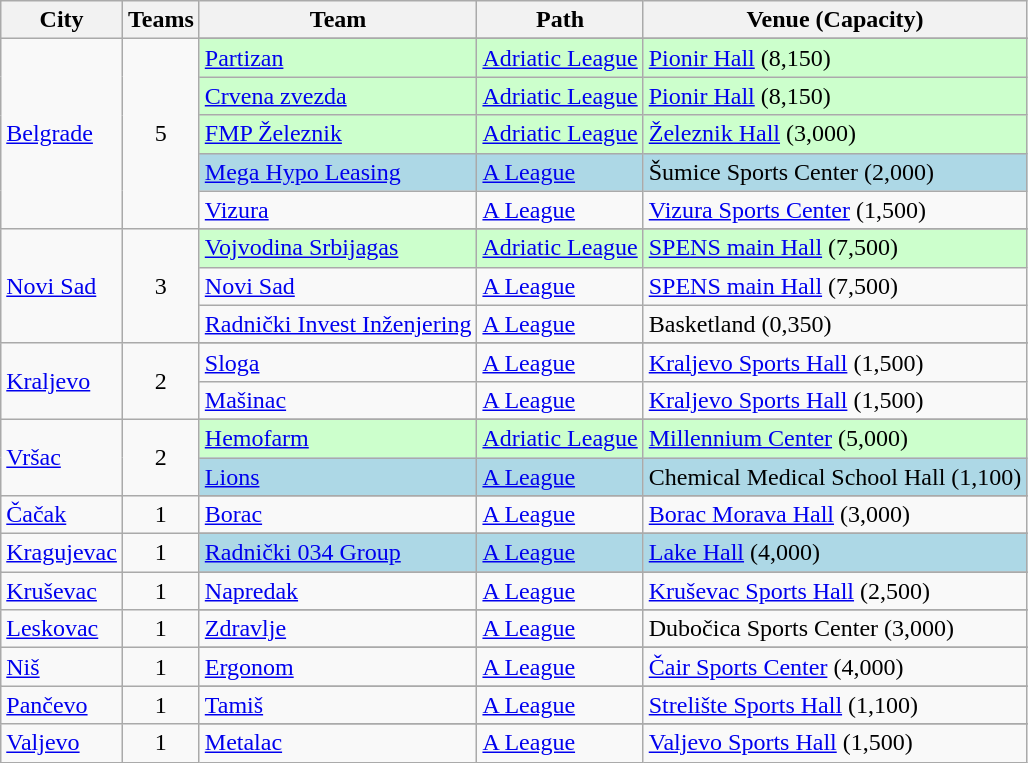<table class="wikitable">
<tr>
<th rowspan=1>City</th>
<th colspan=1>Teams</th>
<th rowspan=1>Team</th>
<th rowspan=1>Path</th>
<th rowspan=1>Venue (Capacity)</th>
</tr>
<tr>
<td rowspan=6><a href='#'>Belgrade</a></td>
<td align=center rowspan=6>5</td>
</tr>
<tr bgcolor=ccffcc>
<td><a href='#'>Partizan</a></td>
<td><a href='#'>Adriatic League</a></td>
<td><a href='#'>Pionir Hall</a> (8,150)</td>
</tr>
<tr bgcolor=ccffcc>
<td><a href='#'>Crvena zvezda</a></td>
<td><a href='#'>Adriatic League</a></td>
<td><a href='#'>Pionir Hall</a> (8,150)</td>
</tr>
<tr bgcolor=ccffcc>
<td><a href='#'>FMP Železnik</a></td>
<td><a href='#'>Adriatic League</a></td>
<td><a href='#'>Železnik Hall</a>  (3,000)</td>
</tr>
<tr bgcolor=lightblue>
<td><a href='#'>Mega Hypo Leasing</a></td>
<td><a href='#'>A League</a></td>
<td>Šumice Sports Center (2,000)</td>
</tr>
<tr>
<td><a href='#'>Vizura</a></td>
<td><a href='#'>A League</a></td>
<td><a href='#'>Vizura Sports Center</a> (1,500)</td>
</tr>
<tr>
<td rowspan=4><a href='#'>Novi Sad</a></td>
<td align=center rowspan=4>3</td>
</tr>
<tr bgcolor=ccffcc>
<td><a href='#'>Vojvodina Srbijagas</a></td>
<td><a href='#'>Adriatic League</a></td>
<td><a href='#'>SPENS main Hall</a> (7,500)</td>
</tr>
<tr>
<td><a href='#'>Novi Sad</a></td>
<td><a href='#'>A League</a></td>
<td><a href='#'>SPENS main Hall</a> (7,500)</td>
</tr>
<tr>
<td><a href='#'>Radnički Invest Inženjering</a></td>
<td><a href='#'>A League</a></td>
<td>Basketland (0,350)</td>
</tr>
<tr>
<td rowspan=3><a href='#'>Kraljevo</a></td>
<td align=center rowspan=3>2</td>
</tr>
<tr>
<td><a href='#'>Sloga</a></td>
<td><a href='#'>A League</a></td>
<td><a href='#'>Kraljevo Sports Hall</a> (1,500)</td>
</tr>
<tr>
<td><a href='#'>Mašinac</a></td>
<td><a href='#'>A League</a></td>
<td><a href='#'>Kraljevo Sports Hall</a> (1,500)</td>
</tr>
<tr>
<td rowspan=3><a href='#'>Vršac</a></td>
<td align=center rowspan=3>2</td>
</tr>
<tr bgcolor=ccffcc>
<td><a href='#'>Hemofarm</a></td>
<td><a href='#'>Adriatic League</a></td>
<td><a href='#'>Millennium Center</a> (5,000)</td>
</tr>
<tr bgcolor=lightblue>
<td><a href='#'>Lions</a></td>
<td><a href='#'>A League</a></td>
<td>Chemical Medical School Hall (1,100)</td>
</tr>
<tr>
<td rowspan=2><a href='#'>Čačak</a></td>
<td align=center rowspan=2>1</td>
</tr>
<tr>
<td><a href='#'>Borac</a></td>
<td><a href='#'>A League</a></td>
<td><a href='#'>Borac Morava Hall</a> (3,000)</td>
</tr>
<tr>
<td rowspan=2><a href='#'>Kragujevac</a></td>
<td align=center rowspan=2>1</td>
</tr>
<tr bgcolor=lightblue>
<td><a href='#'>Radnički 034 Group</a></td>
<td><a href='#'>A League</a></td>
<td><a href='#'>Lake Hall</a> (4,000)</td>
</tr>
<tr>
<td rowspan=2><a href='#'>Kruševac</a></td>
<td align=center rowspan=2>1</td>
</tr>
<tr>
<td><a href='#'>Napredak</a></td>
<td><a href='#'>A League</a></td>
<td><a href='#'>Kruševac Sports Hall</a> (2,500)</td>
</tr>
<tr>
<td rowspan=2><a href='#'>Leskovac</a></td>
<td align=center rowspan=2>1</td>
</tr>
<tr>
<td><a href='#'>Zdravlje</a></td>
<td><a href='#'>A League</a></td>
<td>Dubočica Sports Center (3,000)</td>
</tr>
<tr>
<td rowspan=2><a href='#'>Niš</a></td>
<td align=center rowspan=2>1</td>
</tr>
<tr>
<td><a href='#'>Ergonom</a></td>
<td><a href='#'>A League</a></td>
<td><a href='#'>Čair Sports Center</a> (4,000)</td>
</tr>
<tr>
<td rowspan=2><a href='#'>Pančevo</a></td>
<td align=center rowspan=2>1</td>
</tr>
<tr>
<td><a href='#'>Tamiš</a></td>
<td><a href='#'>A League</a></td>
<td><a href='#'>Strelište Sports Hall</a> (1,100)</td>
</tr>
<tr>
<td rowspan=2><a href='#'>Valjevo</a></td>
<td align=center rowspan=2>1</td>
</tr>
<tr>
<td><a href='#'>Metalac</a></td>
<td><a href='#'>A League</a></td>
<td><a href='#'>Valjevo Sports Hall</a> (1,500)</td>
</tr>
</table>
